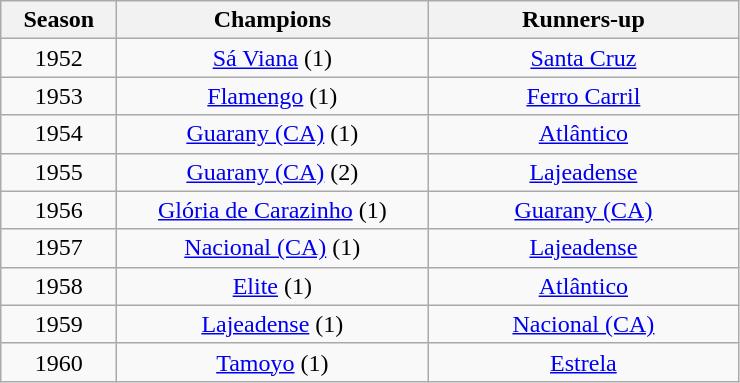<table class="wikitable" style="text-align:center; margin-left:1em;">
<tr>
<th style="width:70px">Season</th>
<th style="width:200px">Champions</th>
<th style="width:200px">Runners-up</th>
</tr>
<tr>
<td>1952</td>
<td><a href='#'>Sá Viana</a> (1)</td>
<td><a href='#'>Santa Cruz</a></td>
</tr>
<tr>
<td>1953</td>
<td><a href='#'>Flamengo</a> (1)</td>
<td><a href='#'>Ferro Carril</a></td>
</tr>
<tr>
<td>1954</td>
<td><a href='#'>Guarany (CA)</a> (1)</td>
<td><a href='#'>Atlântico</a></td>
</tr>
<tr>
<td>1955</td>
<td><a href='#'>Guarany (CA)</a> (2)</td>
<td><a href='#'>Lajeadense</a></td>
</tr>
<tr>
<td>1956</td>
<td><a href='#'>Glória de Carazinho</a> (1)</td>
<td><a href='#'>Guarany (CA)</a></td>
</tr>
<tr>
<td>1957</td>
<td><a href='#'>Nacional (CA)</a> (1)</td>
<td><a href='#'>Lajeadense</a></td>
</tr>
<tr>
<td>1958</td>
<td><a href='#'>Elite</a> (1)</td>
<td><a href='#'>Atlântico</a></td>
</tr>
<tr>
<td>1959</td>
<td><a href='#'>Lajeadense</a> (1)</td>
<td><a href='#'>Nacional (CA)</a></td>
</tr>
<tr>
<td>1960</td>
<td><a href='#'>Tamoyo</a> (1)</td>
<td><a href='#'>Estrela</a></td>
</tr>
</table>
